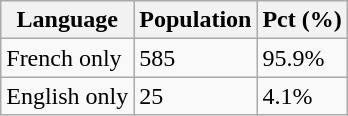<table class="wikitable">
<tr>
<th>Language</th>
<th>Population</th>
<th>Pct (%)</th>
</tr>
<tr>
<td>French only</td>
<td>585</td>
<td>95.9%</td>
</tr>
<tr>
<td>English only</td>
<td>25</td>
<td>4.1%</td>
</tr>
</table>
